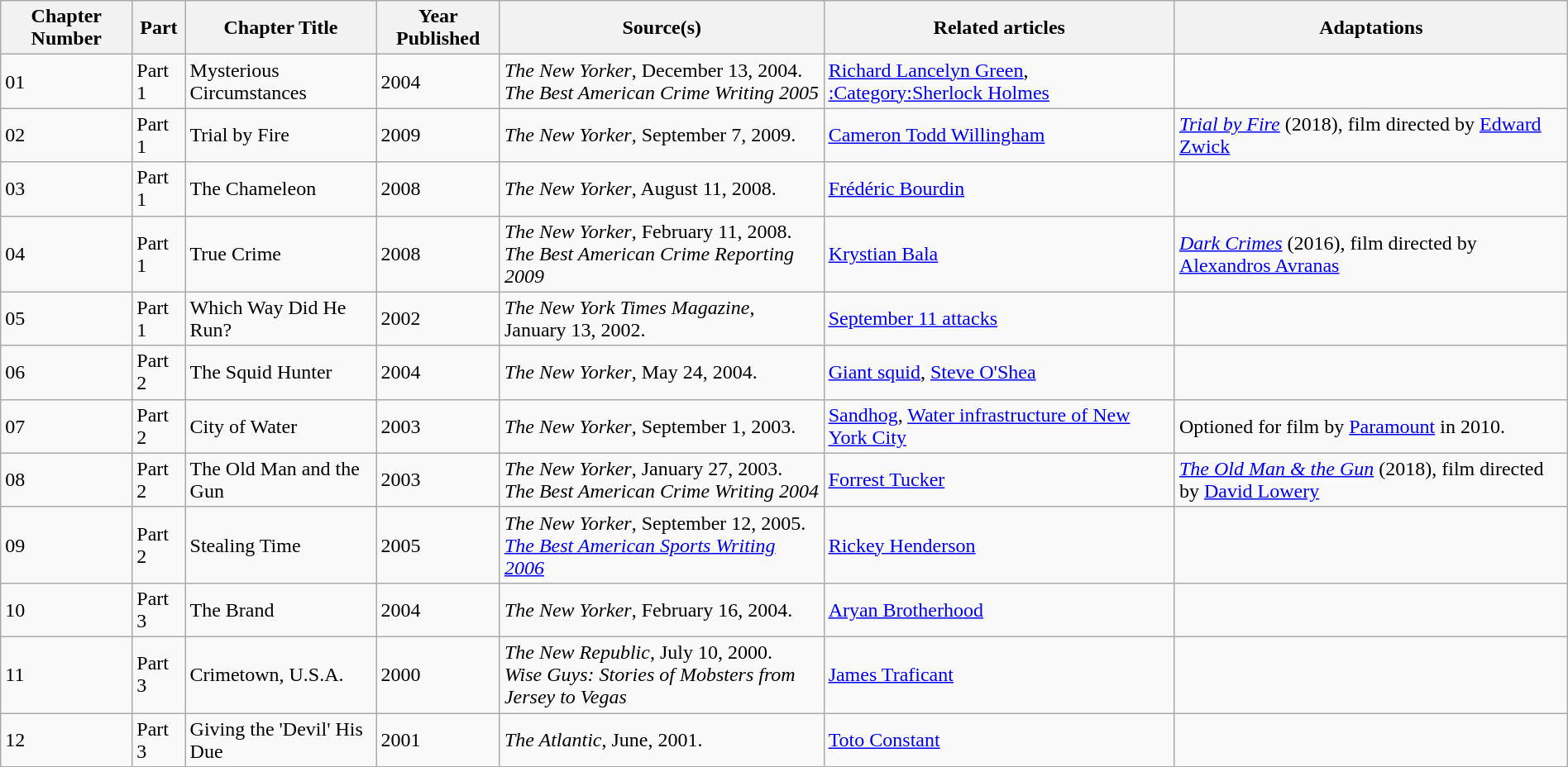<table class="wikitable sortable" width=100%>
<tr>
<th>Chapter Number</th>
<th>Part</th>
<th>Chapter Title</th>
<th>Year Published</th>
<th>Source(s)</th>
<th>Related articles</th>
<th>Adaptations</th>
</tr>
<tr>
<td>01</td>
<td>Part 1</td>
<td>Mysterious Circumstances</td>
<td>2004</td>
<td><em>The New Yorker</em>, December 13, 2004.<br><em>The Best American Crime Writing 2005</em></td>
<td><a href='#'>Richard Lancelyn Green</a>, <a href='#'>:Category:Sherlock Holmes</a></td>
<td></td>
</tr>
<tr>
<td>02</td>
<td>Part 1</td>
<td>Trial by Fire</td>
<td>2009</td>
<td><em>The New Yorker</em>, September 7, 2009.</td>
<td><a href='#'>Cameron Todd Willingham</a></td>
<td><em><a href='#'>Trial by Fire</a></em> (2018), film directed by <a href='#'>Edward Zwick</a></td>
</tr>
<tr>
<td>03</td>
<td>Part 1</td>
<td>The Chameleon</td>
<td>2008</td>
<td><em>The New Yorker</em>, August 11, 2008.</td>
<td><a href='#'>Frédéric Bourdin</a></td>
<td></td>
</tr>
<tr>
<td>04</td>
<td>Part 1</td>
<td>True Crime</td>
<td>2008</td>
<td><em>The New Yorker</em>, February 11, 2008.<br><em>The Best American Crime Reporting 2009</em></td>
<td><a href='#'>Krystian Bala</a></td>
<td><em><a href='#'>Dark Crimes</a></em> (2016), film directed by <a href='#'>Alexandros Avranas</a></td>
</tr>
<tr>
<td>05</td>
<td>Part 1</td>
<td>Which Way Did He Run?</td>
<td>2002</td>
<td><em>The New York Times Magazine</em>, January 13, 2002.</td>
<td><a href='#'>September 11 attacks</a></td>
<td></td>
</tr>
<tr>
<td>06</td>
<td>Part 2</td>
<td>The Squid Hunter</td>
<td>2004</td>
<td><em>The New Yorker</em>, May 24, 2004.</td>
<td><a href='#'>Giant squid</a>, <a href='#'>Steve O'Shea</a></td>
<td></td>
</tr>
<tr>
<td>07</td>
<td>Part 2</td>
<td>City of Water</td>
<td>2003</td>
<td><em>The New Yorker</em>, September 1, 2003.</td>
<td><a href='#'>Sandhog</a>, <a href='#'>Water infrastructure of New York City</a></td>
<td>Optioned for film by <a href='#'>Paramount</a> in 2010.</td>
</tr>
<tr>
<td>08</td>
<td>Part 2</td>
<td>The Old Man and the Gun</td>
<td>2003</td>
<td><em>The New Yorker</em>, January 27, 2003.<br><em>The Best American Crime Writing 2004</em></td>
<td><a href='#'>Forrest Tucker</a></td>
<td><em><a href='#'>The Old Man & the Gun</a></em> (2018), film directed by <a href='#'>David Lowery</a></td>
</tr>
<tr>
<td>09</td>
<td>Part 2</td>
<td>Stealing Time</td>
<td>2005</td>
<td><em>The New Yorker</em>, September 12, 2005.<br><em><a href='#'>The Best American Sports Writing 2006</a></em></td>
<td><a href='#'>Rickey Henderson</a></td>
<td></td>
</tr>
<tr>
<td>10</td>
<td>Part 3</td>
<td>The Brand</td>
<td>2004</td>
<td><em>The New Yorker</em>, February 16, 2004.</td>
<td><a href='#'>Aryan Brotherhood</a></td>
<td></td>
</tr>
<tr>
<td>11</td>
<td>Part 3</td>
<td>Crimetown, U.S.A.</td>
<td>2000</td>
<td><em>The New Republic</em>, July 10, 2000.<br><em>Wise Guys: Stories of Mobsters from Jersey to Vegas</em></td>
<td><a href='#'>James Traficant</a></td>
<td></td>
</tr>
<tr>
<td>12</td>
<td>Part 3</td>
<td>Giving the 'Devil' His Due</td>
<td>2001</td>
<td><em>The Atlantic</em>, June, 2001.</td>
<td><a href='#'>Toto Constant</a></td>
<td></td>
</tr>
</table>
